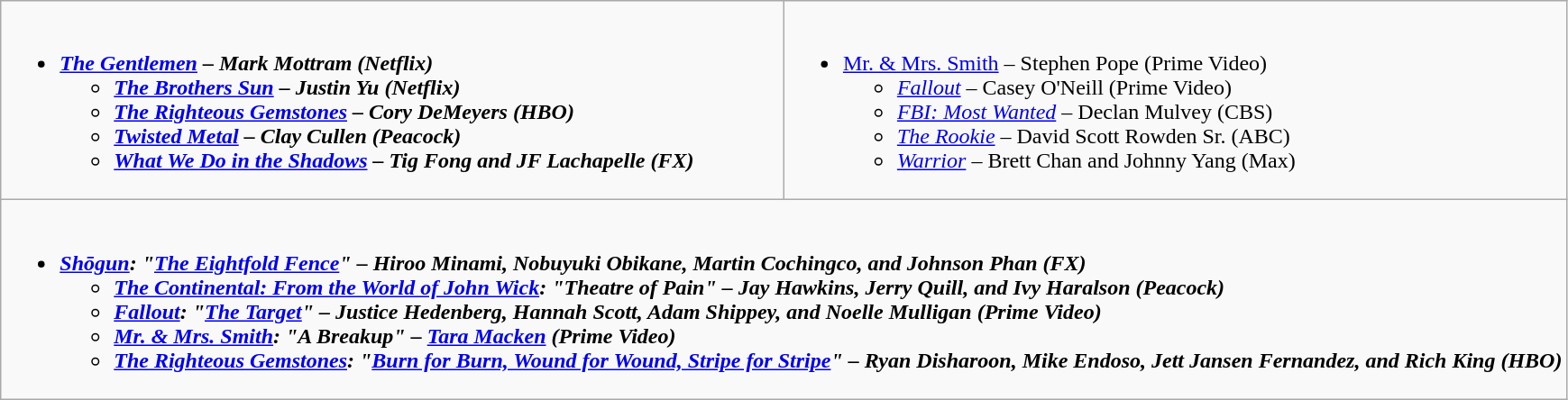<table class="wikitable">
<tr>
<td style="vertical-align:top;" width="50%"><br><ul><li><strong><em><a href='#'>The Gentlemen</a><em> – Mark Mottram (Netflix)<strong><ul><li></em><a href='#'>The Brothers Sun</a><em> – Justin Yu (Netflix)</li><li></em><a href='#'>The Righteous Gemstones</a><em> – Cory DeMeyers (HBO)</li><li></em><a href='#'>Twisted Metal</a><em> – Clay Cullen (Peacock)</li><li></em><a href='#'>What We Do in the Shadows</a><em> – Tig Fong and JF Lachapelle (FX)</li></ul></li></ul></td>
<td style="vertical-align:top;" width="50%"><br><ul><li></em></strong><a href='#'>Mr. & Mrs. Smith</a></em> – Stephen Pope (Prime Video)</strong><ul><li><em><a href='#'>Fallout</a></em> – Casey O'Neill (Prime Video)</li><li><em><a href='#'>FBI: Most Wanted</a></em> – Declan Mulvey (CBS)</li><li><em><a href='#'>The Rookie</a></em> – David Scott Rowden Sr. (ABC)</li><li><em><a href='#'>Warrior</a></em> – Brett Chan and Johnny Yang (Max)</li></ul></li></ul></td>
</tr>
<tr>
<td style="vertical-align:top;" width="50%" colspan="2"><br><ul><li><strong><em><a href='#'>Shōgun</a><em>: "<a href='#'>The Eightfold Fence</a>" – Hiroo Minami, Nobuyuki Obikane, Martin Cochingco, and Johnson Phan (FX)<strong><ul><li></em><a href='#'>The Continental: From the World of John Wick</a><em>: "Theatre of Pain" – Jay Hawkins, Jerry Quill, and Ivy Haralson (Peacock)</li><li></em><a href='#'>Fallout</a><em>: "<a href='#'>The Target</a>" – Justice Hedenberg, Hannah Scott, Adam Shippey, and Noelle Mulligan (Prime Video)</li><li></em><a href='#'>Mr. & Mrs. Smith</a><em>: "A Breakup" – <a href='#'>Tara Macken</a> (Prime Video)</li><li></em><a href='#'>The Righteous Gemstones</a><em>: "<a href='#'>Burn for Burn, Wound for Wound, Stripe for Stripe</a>" – Ryan Disharoon, Mike Endoso, Jett Jansen Fernandez, and Rich King (HBO)</li></ul></li></ul></td>
</tr>
</table>
